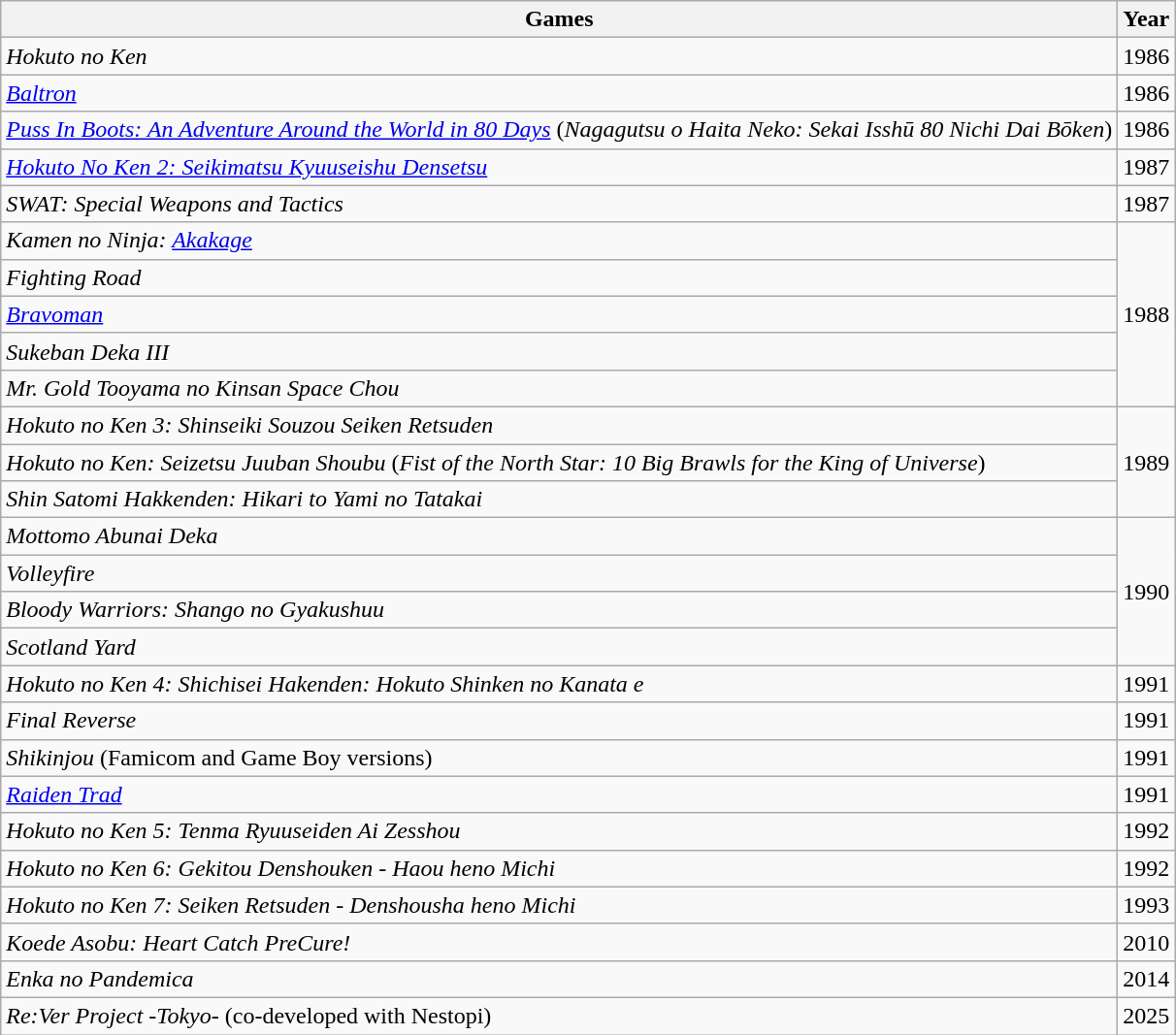<table class="wikitable sortable">
<tr>
<th>Games</th>
<th>Year</th>
</tr>
<tr>
<td><em>Hokuto no Ken</em></td>
<td>1986</td>
</tr>
<tr>
<td><em><a href='#'>Baltron</a></em></td>
<td>1986</td>
</tr>
<tr>
<td><em><a href='#'>Puss In Boots: An Adventure Around the World in 80 Days</a></em> (<em>Nagagutsu o Haita Neko: Sekai Isshū 80 Nichi Dai Bōken</em>)</td>
<td>1986</td>
</tr>
<tr>
<td><em><a href='#'>Hokuto No Ken 2: Seikimatsu Kyuuseishu Densetsu</a></em></td>
<td>1987</td>
</tr>
<tr>
<td><em>SWAT: Special Weapons and Tactics</em></td>
<td>1987</td>
</tr>
<tr>
<td><em>Kamen no Ninja: <a href='#'>Akakage</a></em></td>
<td rowspan="5">1988</td>
</tr>
<tr>
<td><em>Fighting Road</em></td>
</tr>
<tr>
<td><em><a href='#'>Bravoman</a></em></td>
</tr>
<tr>
<td><em>Sukeban Deka III</em></td>
</tr>
<tr>
<td><em>Mr. Gold Tooyama no Kinsan Space Chou</em></td>
</tr>
<tr>
<td><em>Hokuto no Ken 3: Shinseiki Souzou Seiken Retsuden</em></td>
<td rowspan="3">1989</td>
</tr>
<tr>
<td><em>Hokuto no Ken: Seizetsu Juuban Shoubu</em> (<em>Fist of the North Star: 10 Big Brawls for the King of Universe</em>)</td>
</tr>
<tr>
<td><em>Shin Satomi Hakkenden: Hikari to Yami no Tatakai</em></td>
</tr>
<tr>
<td><em>Mottomo Abunai Deka</em></td>
<td rowspan="4">1990</td>
</tr>
<tr>
<td><em>Volleyfire</em></td>
</tr>
<tr>
<td><em>Bloody Warriors: Shango no Gyakushuu</em></td>
</tr>
<tr>
<td><em>Scotland Yard</em></td>
</tr>
<tr>
<td><em>Hokuto no Ken 4: Shichisei Hakenden: Hokuto Shinken no Kanata e</em></td>
<td>1991</td>
</tr>
<tr>
<td><em>Final Reverse</em></td>
<td>1991</td>
</tr>
<tr>
<td><em>Shikinjou</em> (Famicom and Game Boy versions)</td>
<td>1991</td>
</tr>
<tr>
<td><em><a href='#'>Raiden Trad</a></em></td>
<td>1991</td>
</tr>
<tr>
<td><em>Hokuto no Ken 5: Tenma Ryuuseiden Ai Zesshou</em></td>
<td>1992</td>
</tr>
<tr>
<td><em>Hokuto no Ken 6: Gekitou Denshouken - Haou heno Michi</em></td>
<td>1992</td>
</tr>
<tr>
<td><em>Hokuto no Ken 7: Seiken Retsuden - Denshousha heno Michi</em></td>
<td>1993</td>
</tr>
<tr>
<td><em>Koede Asobu: Heart Catch PreCure!</em></td>
<td>2010</td>
</tr>
<tr>
<td><em>Enka no Pandemica</em></td>
<td>2014</td>
</tr>
<tr>
<td><em>Re:Ver Project -Tokyo-</em> (co-developed with Nestopi)</td>
<td>2025</td>
</tr>
</table>
